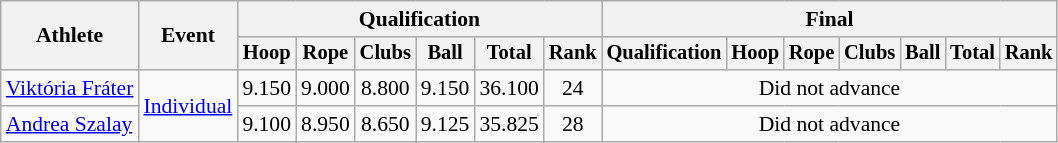<table class=wikitable style="font-size:90%">
<tr>
<th rowspan=2>Athlete</th>
<th rowspan=2>Event</th>
<th colspan=6>Qualification</th>
<th colspan=7>Final</th>
</tr>
<tr style="font-size:95%">
<th>Hoop</th>
<th>Rope</th>
<th>Clubs</th>
<th>Ball</th>
<th>Total</th>
<th>Rank</th>
<th>Qualification</th>
<th>Hoop</th>
<th>Rope</th>
<th>Clubs</th>
<th>Ball</th>
<th>Total</th>
<th>Rank</th>
</tr>
<tr align=center>
<td align=left><a href='#'>Viktória Fráter</a></td>
<td align=left rowspan=2><a href='#'>Individual</a></td>
<td>9.150</td>
<td>9.000</td>
<td>8.800</td>
<td>9.150</td>
<td>36.100</td>
<td>24</td>
<td colspan=7>Did not advance</td>
</tr>
<tr align=center>
<td align=left><a href='#'>Andrea Szalay</a></td>
<td>9.100</td>
<td>8.950</td>
<td>8.650</td>
<td>9.125</td>
<td>35.825</td>
<td>28</td>
<td colspan=7>Did not advance</td>
</tr>
</table>
